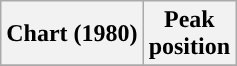<table class="wikitable sortable">
<tr>
<th align="left">Chart (1980)</th>
<th align="center">Peak<br>position</th>
</tr>
<tr>
</tr>
</table>
